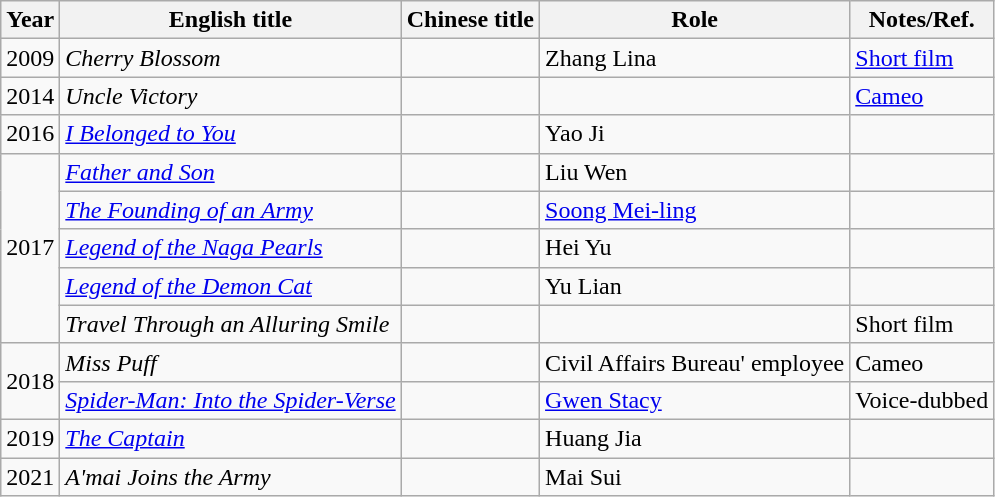<table class="wikitable sortable">
<tr>
<th>Year</th>
<th>English title</th>
<th>Chinese title</th>
<th>Role</th>
<th>Notes/Ref.</th>
</tr>
<tr>
<td>2009</td>
<td><em>Cherry Blossom</em></td>
<td></td>
<td>Zhang Lina</td>
<td><a href='#'>Short film</a></td>
</tr>
<tr>
<td>2014</td>
<td><em>Uncle Victory</em></td>
<td></td>
<td></td>
<td><a href='#'>Cameo</a></td>
</tr>
<tr>
<td>2016</td>
<td><em><a href='#'>I Belonged to You</a></em></td>
<td></td>
<td>Yao Ji</td>
<td></td>
</tr>
<tr>
<td rowspan=5>2017</td>
<td><em><a href='#'>Father and Son</a></em></td>
<td></td>
<td>Liu Wen</td>
<td></td>
</tr>
<tr>
<td><em><a href='#'>The Founding of an Army</a></em></td>
<td></td>
<td><a href='#'>Soong Mei-ling</a></td>
<td></td>
</tr>
<tr>
<td><em><a href='#'>Legend of the Naga Pearls</a></em></td>
<td></td>
<td>Hei Yu</td>
<td></td>
</tr>
<tr>
<td><em><a href='#'>Legend of the Demon Cat</a></em></td>
<td></td>
<td>Yu Lian</td>
<td></td>
</tr>
<tr>
<td><em>Travel Through an Alluring Smile</em></td>
<td></td>
<td></td>
<td>Short film</td>
</tr>
<tr>
<td rowspan=2>2018</td>
<td><em>Miss Puff</em></td>
<td></td>
<td>Civil Affairs Bureau' employee</td>
<td>Cameo</td>
</tr>
<tr>
<td><em><a href='#'>Spider-Man: Into the Spider-Verse</a></em></td>
<td></td>
<td><a href='#'>Gwen Stacy</a></td>
<td>Voice-dubbed</td>
</tr>
<tr>
<td>2019</td>
<td><em><a href='#'>The Captain</a></em></td>
<td></td>
<td>Huang Jia</td>
<td></td>
</tr>
<tr>
<td>2021</td>
<td><em>A'mai Joins the Army</em></td>
<td></td>
<td>Mai Sui</td>
<td></td>
</tr>
</table>
